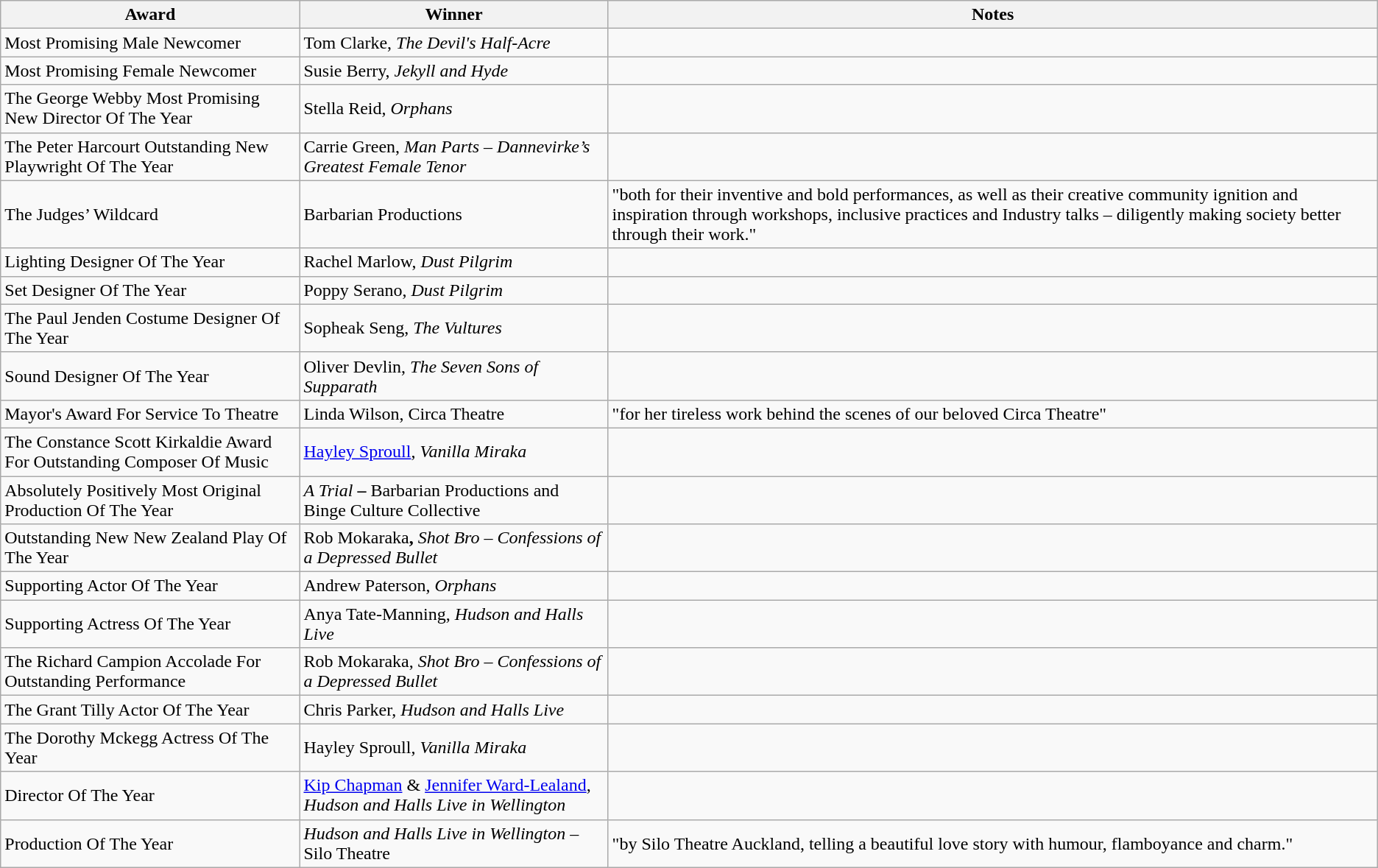<table class="wikitable">
<tr>
<th>Award</th>
<th>Winner</th>
<th>Notes</th>
</tr>
<tr>
<td>Most Promising Male Newcomer</td>
<td>Tom Clarke, <em>The Devil's Half-Acre</em></td>
<td></td>
</tr>
<tr>
<td>Most Promising Female Newcomer</td>
<td>Susie Berry, <em>Jekyll and Hyde</em></td>
<td></td>
</tr>
<tr>
<td>The George Webby Most Promising New Director Of The Year</td>
<td>Stella Reid, <em>Orphans</em></td>
<td></td>
</tr>
<tr>
<td>The Peter Harcourt Outstanding New Playwright Of The Year</td>
<td>Carrie Green, <em>Man Parts</em> <em>–  Dannevirke’s Greatest Female Tenor</em></td>
<td></td>
</tr>
<tr>
<td>The Judges’ Wildcard</td>
<td>Barbarian Productions</td>
<td>"both for their inventive and bold performances, as well as their creative community ignition and inspiration through workshops, inclusive practices and Industry talks – diligently making society better through their work."</td>
</tr>
<tr>
<td>Lighting Designer Of The Year</td>
<td>Rachel Marlow, <em>Dust Pilgrim</em></td>
<td></td>
</tr>
<tr>
<td>Set Designer Of The Year</td>
<td>Poppy Serano, <em>Dust Pilgrim</em></td>
<td></td>
</tr>
<tr>
<td>The Paul Jenden Costume Designer Of The Year</td>
<td>Sopheak Seng, <em>The Vultures</em></td>
<td></td>
</tr>
<tr>
<td>Sound Designer Of The Year</td>
<td>Oliver Devlin, <em>The Seven Sons of Supparath</em></td>
<td></td>
</tr>
<tr>
<td>Mayor's Award For Service To Theatre</td>
<td>Linda Wilson, Circa Theatre</td>
<td>"for her tireless work behind the scenes of our beloved Circa Theatre"</td>
</tr>
<tr>
<td>The Constance Scott Kirkaldie Award For Outstanding Composer Of Music</td>
<td><a href='#'>Hayley Sproull</a>, <em>Vanilla Miraka</em></td>
<td></td>
</tr>
<tr>
<td>Absolutely Positively Most Original Production Of The Year</td>
<td><em>A Trial</em> <strong>–</strong> Barbarian  Productions and Binge Culture Collective</td>
<td></td>
</tr>
<tr>
<td>Outstanding New New Zealand Play Of The Year</td>
<td>Rob Mokaraka<strong>,</strong> <em>Shot  Bro – Confessions of a Depressed Bullet</em></td>
<td></td>
</tr>
<tr>
<td>Supporting Actor Of The Year</td>
<td>Andrew Paterson, <em>Orphans</em></td>
<td></td>
</tr>
<tr>
<td>Supporting Actress Of The Year</td>
<td>Anya Tate-Manning, <em>Hudson and Halls Live</em></td>
<td></td>
</tr>
<tr>
<td>The  Richard Campion Accolade For Outstanding Performance</td>
<td>Rob Mokaraka, <em>Shot Bro – Confessions of a Depressed Bullet</em></td>
<td></td>
</tr>
<tr>
<td>The Grant Tilly Actor Of The Year</td>
<td>Chris  Parker, <em>Hudson and Halls Live</em></td>
<td></td>
</tr>
<tr>
<td>The Dorothy Mckegg Actress Of The Year</td>
<td>Hayley Sproull, <em>Vanilla Miraka</em></td>
<td></td>
</tr>
<tr>
<td>Director Of The Year</td>
<td><a href='#'>Kip Chapman</a> & <a href='#'>Jennifer Ward-Lealand</a>, <em>Hudson and Halls Live in Wellington</em></td>
<td></td>
</tr>
<tr>
<td>Production Of The Year</td>
<td><em>Hudson and Halls Live</em> <em>in Wellington</em> – Silo Theatre</td>
<td>"by Silo Theatre Auckland, telling a beautiful love story with humour, flamboyance and charm."</td>
</tr>
</table>
